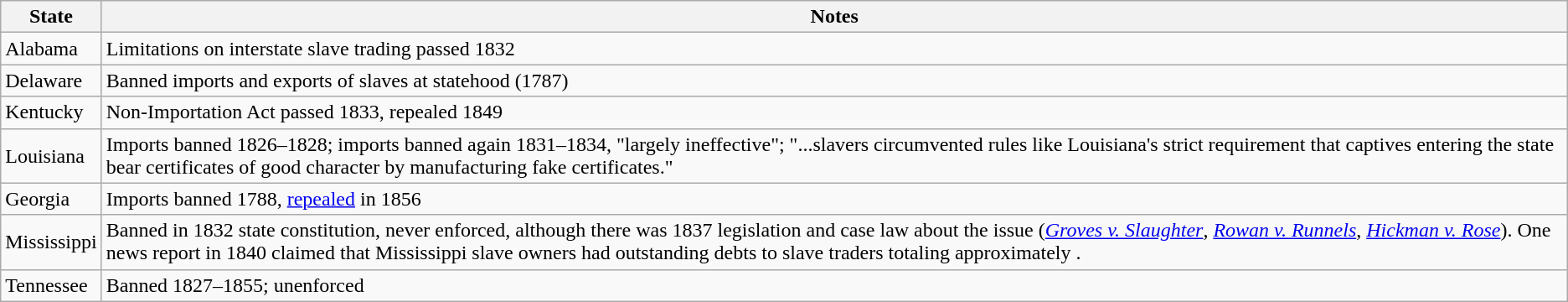<table class="wikitable">
<tr>
<th>State</th>
<th>Notes</th>
</tr>
<tr>
<td>Alabama</td>
<td>Limitations on interstate slave trading passed 1832</td>
</tr>
<tr>
<td>Delaware</td>
<td>Banned imports and exports of slaves at statehood (1787)</td>
</tr>
<tr>
<td>Kentucky</td>
<td>Non-Importation Act passed 1833, repealed 1849</td>
</tr>
<tr>
<td>Louisiana</td>
<td>Imports banned 1826–1828; imports banned again 1831–1834, "largely ineffective"; "...slavers circumvented rules like Louisiana's strict requirement that captives entering the state bear certificates of good character by manufacturing fake certificates."</td>
</tr>
<tr>
<td>Georgia</td>
<td>Imports banned 1788, <a href='#'>repealed</a> in 1856</td>
</tr>
<tr>
<td>Mississippi</td>
<td>Banned in 1832 state constitution, never enforced, although there was  1837 legislation and case law about the issue (<em><a href='#'>Groves v. Slaughter</a></em>, <em><a href='#'>Rowan v. Runnels</a></em>, <em><a href='#'>Hickman v. Rose</a></em>). One news report in 1840 claimed that Mississippi slave owners had outstanding debts to slave traders totaling approximately .</td>
</tr>
<tr>
<td>Tennessee</td>
<td>Banned 1827–1855; unenforced</td>
</tr>
</table>
